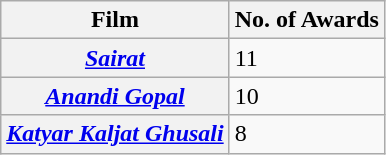<table class="wikitable">
<tr>
<th>Film</th>
<th>No. of Awards</th>
</tr>
<tr>
<th><em><a href='#'>Sairat</a></em></th>
<td>11</td>
</tr>
<tr>
<th><em><a href='#'>Anandi Gopal</a></em></th>
<td>10</td>
</tr>
<tr>
<th><em><a href='#'>Katyar Kaljat Ghusali</a></em></th>
<td>8</td>
</tr>
</table>
